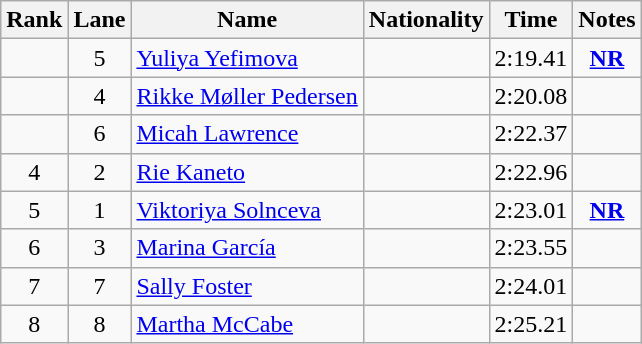<table class="wikitable sortable" style="text-align:center">
<tr>
<th>Rank</th>
<th>Lane</th>
<th>Name</th>
<th>Nationality</th>
<th>Time</th>
<th>Notes</th>
</tr>
<tr>
<td></td>
<td>5</td>
<td align=left><a href='#'>Yuliya Yefimova</a></td>
<td align=left></td>
<td>2:19.41</td>
<td><strong><a href='#'>NR</a></strong></td>
</tr>
<tr>
<td></td>
<td>4</td>
<td align=left><a href='#'>Rikke Møller Pedersen</a></td>
<td align=left></td>
<td>2:20.08</td>
<td></td>
</tr>
<tr>
<td></td>
<td>6</td>
<td align=left><a href='#'>Micah Lawrence</a></td>
<td align=left></td>
<td>2:22.37</td>
<td></td>
</tr>
<tr>
<td>4</td>
<td>2</td>
<td align=left><a href='#'>Rie Kaneto</a></td>
<td align=left></td>
<td>2:22.96</td>
<td></td>
</tr>
<tr>
<td>5</td>
<td>1</td>
<td align=left><a href='#'>Viktoriya Solnceva</a></td>
<td align=left></td>
<td>2:23.01</td>
<td><strong><a href='#'>NR</a></strong></td>
</tr>
<tr>
<td>6</td>
<td>3</td>
<td align=left><a href='#'>Marina García</a></td>
<td align=left></td>
<td>2:23.55</td>
<td></td>
</tr>
<tr>
<td>7</td>
<td>7</td>
<td align=left><a href='#'>Sally Foster</a></td>
<td align=left></td>
<td>2:24.01</td>
<td></td>
</tr>
<tr>
<td>8</td>
<td>8</td>
<td align=left><a href='#'>Martha McCabe</a></td>
<td align=left></td>
<td>2:25.21</td>
<td></td>
</tr>
</table>
